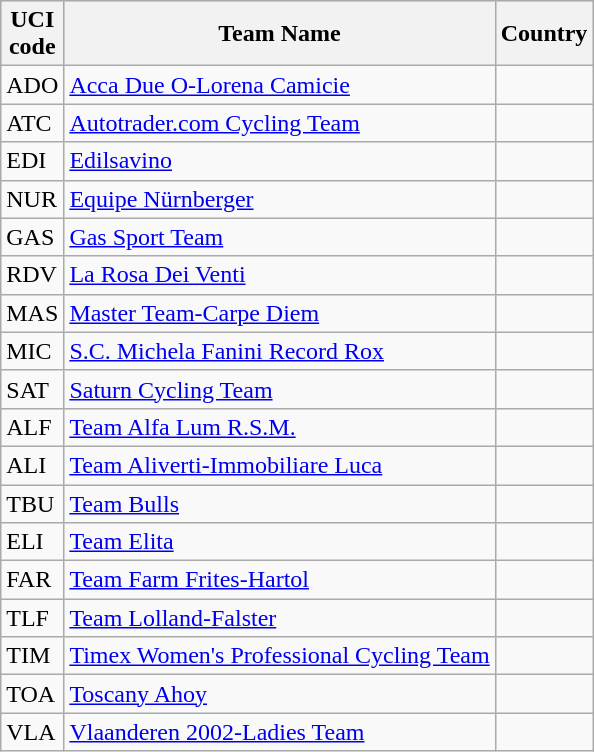<table class=wikitable>
<tr Style=background:#ccccff;>
<th>UCI<br>code</th>
<th>Team Name</th>
<th>Country</th>
</tr>
<tr>
<td>ADO</td>
<td><a href='#'>Acca Due O-Lorena Camicie</a></td>
<td></td>
</tr>
<tr>
<td>ATC</td>
<td><a href='#'>Autotrader.com Cycling Team</a></td>
<td></td>
</tr>
<tr>
<td>EDI</td>
<td><a href='#'>Edilsavino</a></td>
<td></td>
</tr>
<tr>
<td>NUR</td>
<td><a href='#'>Equipe Nürnberger</a></td>
<td></td>
</tr>
<tr>
<td>GAS</td>
<td><a href='#'>Gas Sport Team</a></td>
<td></td>
</tr>
<tr>
<td>RDV</td>
<td><a href='#'>La Rosa Dei Venti</a></td>
<td></td>
</tr>
<tr>
<td>MAS</td>
<td><a href='#'>Master Team-Carpe Diem</a></td>
<td></td>
</tr>
<tr>
<td>MIC</td>
<td><a href='#'>S.C. Michela Fanini Record Rox</a></td>
<td></td>
</tr>
<tr>
<td>SAT</td>
<td><a href='#'>Saturn Cycling Team</a></td>
<td></td>
</tr>
<tr>
<td>ALF</td>
<td><a href='#'>Team Alfa Lum R.S.M.</a></td>
<td></td>
</tr>
<tr>
<td>ALI</td>
<td><a href='#'>Team Aliverti-Immobiliare Luca</a></td>
<td></td>
</tr>
<tr>
<td>TBU</td>
<td><a href='#'>Team Bulls</a></td>
<td></td>
</tr>
<tr>
<td>ELI</td>
<td><a href='#'>Team Elita</a></td>
<td></td>
</tr>
<tr>
<td>FAR</td>
<td><a href='#'>Team Farm Frites-Hartol</a></td>
<td></td>
</tr>
<tr>
<td>TLF</td>
<td><a href='#'>Team Lolland-Falster</a></td>
<td></td>
</tr>
<tr>
<td>TIM</td>
<td><a href='#'>Timex Women's Professional Cycling Team</a></td>
<td></td>
</tr>
<tr>
<td>TOA</td>
<td><a href='#'>Toscany Ahoy</a></td>
<td></td>
</tr>
<tr>
<td>VLA</td>
<td><a href='#'>Vlaanderen 2002-Ladies Team</a></td>
<td></td>
</tr>
</table>
